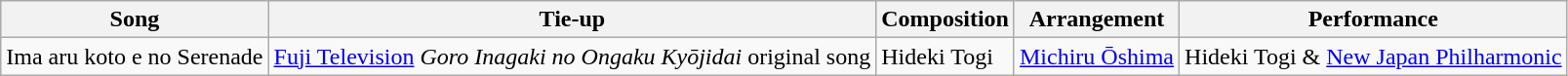<table class="wikitable">
<tr>
<th>Song</th>
<th>Tie-up</th>
<th>Composition</th>
<th>Arrangement</th>
<th>Performance</th>
</tr>
<tr>
<td>Ima aru koto e no Serenade</td>
<td><a href='#'>Fuji Television</a> <em>Goro Inagaki no Ongaku Kyōjidai</em> original song</td>
<td>Hideki Togi</td>
<td><a href='#'>Michiru Ōshima</a></td>
<td>Hideki Togi & <a href='#'>New Japan Philharmonic</a></td>
</tr>
</table>
